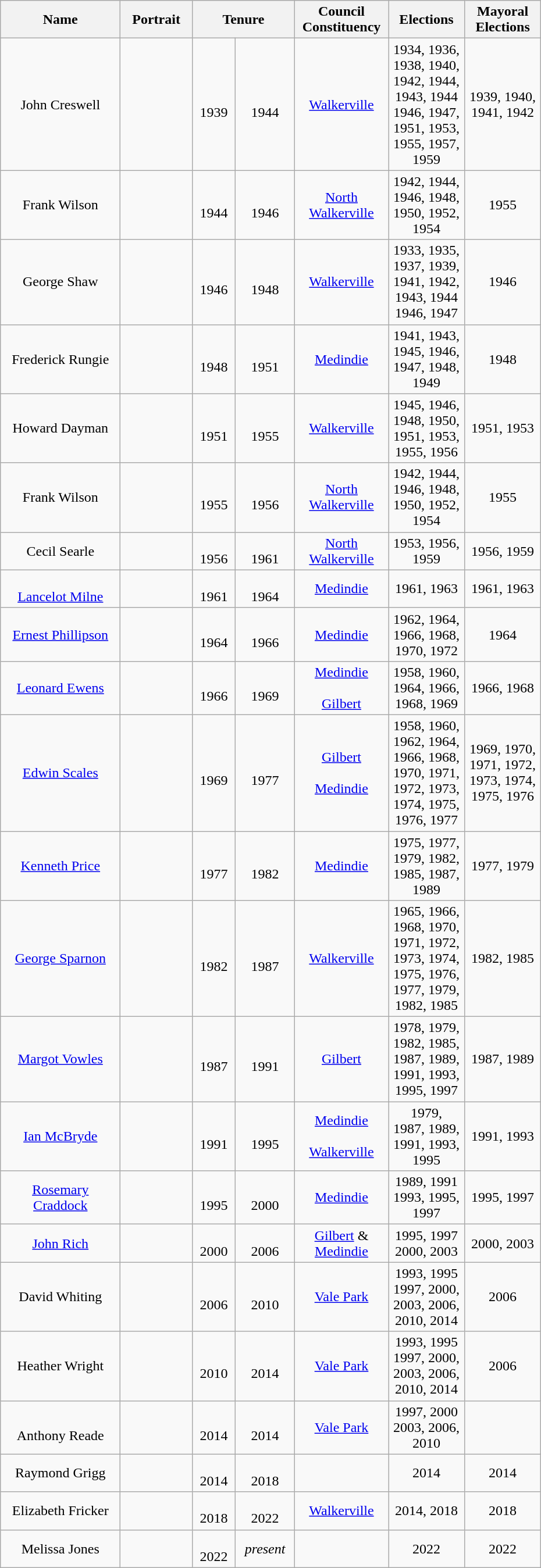<table class="wikitable" style="text-align:center">
<tr>
<th width=130px>Name<br></th>
<th width=75px>Portrait</th>
<th colspan="2" width=110px>Tenure</th>
<th width=100px>Council Constituency</th>
<th width=80px>Elections</th>
<th width=80px>Mayoral <br>Elections</th>
</tr>
<tr>
<td align="center">John Creswell<br></td>
<td></td>
<td><br>1939</td>
<td><br>1944</td>
<td><a href='#'>Walkerville</a><br></td>
<td>1934, 1936, <br>1938, 1940, <br>1942, 1944, <br>1943, 1944 <br>1946, 1947, <br>1951, 1953, <br>1955, 1957, <br> 1959</td>
<td>1939, 1940, <br>1941, 1942</td>
</tr>
<tr>
<td align="center">Frank Wilson<br></td>
<td></td>
<td><br>1944</td>
<td><br>1946</td>
<td><a href='#'>North Walkerville</a><br></td>
<td>1942, 1944, <br>1946, 1948, <br>1950, 1952, <br>1954</td>
<td>1955</td>
</tr>
<tr>
<td align="center">George Shaw<br></td>
<td></td>
<td><br>1946</td>
<td><br>1948</td>
<td><a href='#'>Walkerville</a><br></td>
<td>1933, 1935, <br>1937, 1939, <br>1941, 1942, <br>1943, 1944 <br>1946, 1947</td>
<td>1946</td>
</tr>
<tr>
<td align="center">Frederick Rungie<br></td>
<td></td>
<td><br>1948</td>
<td><br>1951</td>
<td><a href='#'>Medindie</a><br></td>
<td>1941, 1943, <br>1945, 1946, <br>1947, 1948, <br>1949</td>
<td>1948</td>
</tr>
<tr>
<td align="center">Howard Dayman<br></td>
<td></td>
<td><br>1951</td>
<td><br>1955</td>
<td><a href='#'>Walkerville</a><br></td>
<td>1945, 1946, <br>1948, 1950, <br>1951, 1953, <br>1955, 1956</td>
<td>1951, 1953</td>
</tr>
<tr>
<td align="center">Frank Wilson<br></td>
<td></td>
<td><br>1955</td>
<td><br>1956</td>
<td><a href='#'>North Walkerville</a><br></td>
<td>1942, 1944, <br>1946, 1948, <br>1950, 1952, <br>1954</td>
<td>1955</td>
</tr>
<tr>
<td align="center">Cecil Searle<br></td>
<td></td>
<td><br>1956</td>
<td><br>1961</td>
<td><a href='#'>North Walkerville</a><br></td>
<td>1953, 1956, <br>1959</td>
<td>1956, 1959</td>
</tr>
<tr>
<td align="center"><br><a href='#'>Lancelot Milne</a><br></td>
<td></td>
<td><br>1961</td>
<td><br>1964</td>
<td><a href='#'>Medindie</a><br></td>
<td>1961, 1963</td>
<td>1961, 1963</td>
</tr>
<tr>
<td align="center"><a href='#'>Ernest Phillipson</a><br></td>
<td></td>
<td><br>1964</td>
<td><br>1966</td>
<td><a href='#'>Medindie</a><br></td>
<td>1962, 1964, <br>1966, 1968, <br>1970, 1972</td>
<td>1964</td>
</tr>
<tr>
<td align="center"><a href='#'>Leonard Ewens</a><br></td>
<td></td>
<td><br>1966</td>
<td><br>1969</td>
<td><a href='#'>Medindie</a><br> <br><a href='#'>Gilbert</a><br></td>
<td>1958, 1960, <br>1964, 1966, <br>1968, 1969</td>
<td>1966, 1968</td>
</tr>
<tr>
<td align="center"><a href='#'>Edwin Scales</a><br></td>
<td></td>
<td><br>1969</td>
<td><br>1977</td>
<td><a href='#'>Gilbert</a><br> <br><a href='#'>Medindie</a><br></td>
<td>1958, 1960, <br>1962, 1964, <br>1966, 1968, <br>1970, 1971, <br>1972, 1973, <br>1974, 1975, <br>1976, 1977</td>
<td>1969, 1970, <br>1971, 1972, <br>1973, 1974, <br>1975, 1976</td>
</tr>
<tr>
<td align="center"><a href='#'>Kenneth Price</a><br></td>
<td></td>
<td><br>1977</td>
<td><br>1982</td>
<td><a href='#'>Medindie</a><br></td>
<td>1975, 1977, <br>1979, 1982, <br>1985, 1987, <br>1989</td>
<td>1977, 1979</td>
</tr>
<tr>
<td align="center"><a href='#'>George Sparnon</a><br></td>
<td></td>
<td><br>1982</td>
<td><br>1987</td>
<td><a href='#'>Walkerville</a><br></td>
<td>1965, 1966, <br>1968, 1970, <br>1971, 1972, <br>1973, 1974, <br>1975, 1976, <br>1977, 1979, <br>1982, 1985</td>
<td>1982, 1985</td>
</tr>
<tr>
<td align="center"><a href='#'>Margot Vowles</a><br></td>
<td></td>
<td><br>1987</td>
<td><br>1991</td>
<td><a href='#'>Gilbert</a><br></td>
<td>1978, 1979, <br>1982, 1985, <br>1987, 1989, <br>1991, 1993, <br>1995, 1997</td>
<td>1987, 1989</td>
</tr>
<tr>
<td align="center"><a href='#'>Ian McBryde</a><br></td>
<td></td>
<td><br>1991</td>
<td><br>1995</td>
<td><a href='#'>Medindie</a><br> <br><a href='#'>Walkerville</a><br></td>
<td>1979, <br>1987, 1989, <br>1991, 1993, <br>1995</td>
<td>1991, 1993</td>
</tr>
<tr>
<td align="center"><a href='#'>Rosemary Craddock</a><br></td>
<td></td>
<td><br>1995</td>
<td><br>2000</td>
<td><a href='#'>Medindie</a><br></td>
<td>1989, 1991<br>1993, 1995, <br>1997</td>
<td>1995, 1997</td>
</tr>
<tr>
<td align="center"><a href='#'>John Rich</a></td>
<td></td>
<td><br>2000</td>
<td><br>2006</td>
<td><a href='#'>Gilbert</a> & <a href='#'>Medindie</a><br></td>
<td>1995, 1997<br>2000, 2003</td>
<td>2000, 2003</td>
</tr>
<tr>
<td align="center">David Whiting<br></td>
<td></td>
<td><br>2006</td>
<td><br>2010</td>
<td><a href='#'>Vale Park</a><br></td>
<td>1993, 1995<br>1997, 2000, <br>2003, 2006, <br>2010, 2014</td>
<td>2006</td>
</tr>
<tr>
<td align="center">Heather Wright<br></td>
<td></td>
<td><br>2010</td>
<td><br>2014</td>
<td><a href='#'>Vale Park</a><br></td>
<td>1993, 1995<br>1997, 2000, <br>2003, 2006, <br>2010, 2014</td>
<td>2006</td>
</tr>
<tr>
<td align="center"><em></em><br>Anthony Reade<br></td>
<td></td>
<td><br>2014</td>
<td><br>2014</td>
<td><a href='#'>Vale Park</a><br></td>
<td>1997, 2000<br>2003, 2006, <br>2010</td>
<td></td>
</tr>
<tr>
<td align="center">Raymond Grigg<br></td>
<td></td>
<td><br>2014</td>
<td><br>2018</td>
<td></td>
<td>2014</td>
<td>2014</td>
</tr>
<tr>
<td align="center">Elizabeth Fricker<br></td>
<td></td>
<td><br>2018</td>
<td><br>2022</td>
<td><a href='#'>Walkerville</a><br></td>
<td>2014, 2018</td>
<td>2018</td>
</tr>
<tr>
<td align="center">Melissa Jones<br></td>
<td></td>
<td><br>2022</td>
<td><em>present</em></td>
<td></td>
<td>2022</td>
<td>2022</td>
</tr>
</table>
